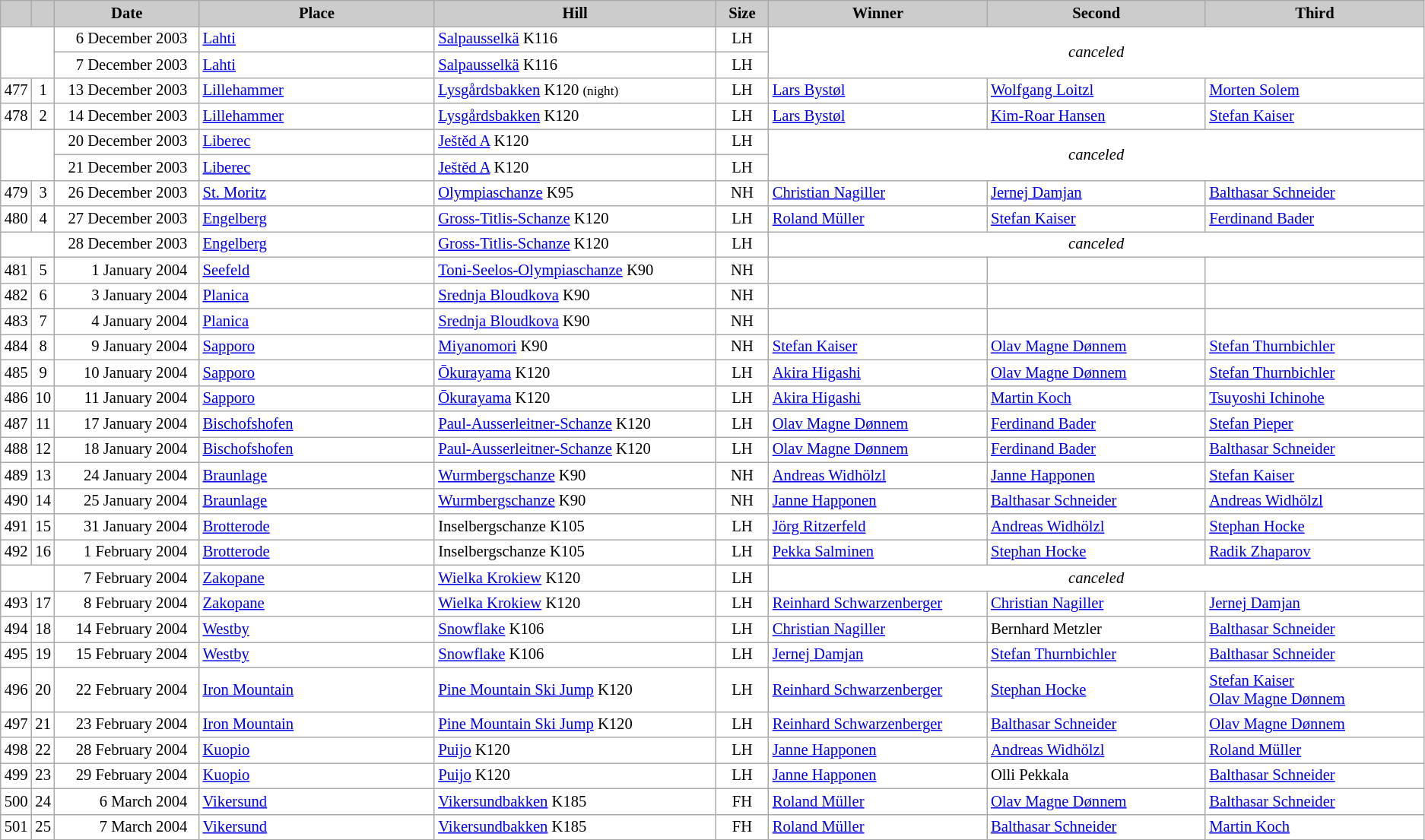<table class="wikitable plainrowheaders" style="background:#fff; font-size:86%; line-height:16px; border:grey solid 1px; border-collapse:collapse;">
<tr style="background:#ccc; text-align:center;">
<th scope="col" style="background:#ccc; width=20 px;"></th>
<th scope="col" style="background:#ccc; width=30 px;"></th>
<th scope="col" style="background:#ccc; width:120px;">Date</th>
<th scope="col" style="background:#ccc; width:200px;">Place</th>
<th scope="col" style="background:#ccc; width:240px;">Hill</th>
<th scope="col" style="background:#ccc; width:40px;">Size</th>
<th scope="col" style="background:#ccc; width:185px;">Winner</th>
<th scope="col" style="background:#ccc; width:185px;">Second</th>
<th scope="col" style="background:#ccc; width:185px;">Third</th>
</tr>
<tr>
<td colspan=2 rowspan=2></td>
<td align=right>6 December 2003  </td>
<td> <a href='#'>Lahti</a></td>
<td><a href='#'>Salpausselkä</a> K116</td>
<td align=center>LH</td>
<td align=center colspan=3 rowspan=2><em>canceled</em></td>
</tr>
<tr>
<td align=right>7 December 2003  </td>
<td> <a href='#'>Lahti</a></td>
<td><a href='#'>Salpausselkä</a> K116</td>
<td align=center>LH</td>
</tr>
<tr>
<td align=center>477</td>
<td align=center>1</td>
<td align=right>13 December 2003  </td>
<td> <a href='#'>Lillehammer</a></td>
<td><a href='#'>Lysgårdsbakken</a> K120 <small>(night)</small></td>
<td align=center>LH</td>
<td> <a href='#'>Lars Bystøl</a></td>
<td> <a href='#'>Wolfgang Loitzl</a></td>
<td> <a href='#'>Morten Solem</a></td>
</tr>
<tr>
<td align=center>478</td>
<td align=center>2</td>
<td align=right>14 December 2003  </td>
<td> <a href='#'>Lillehammer</a></td>
<td><a href='#'>Lysgårdsbakken</a> K120</td>
<td align=center>LH</td>
<td> <a href='#'>Lars Bystøl</a></td>
<td> <a href='#'>Kim-Roar Hansen</a></td>
<td> <a href='#'>Stefan Kaiser</a></td>
</tr>
<tr>
<td colspan=2 rowspan=2></td>
<td align=right>20 December 2003  </td>
<td> <a href='#'>Liberec</a></td>
<td><a href='#'>Ještěd A</a> K120</td>
<td align=center>LH</td>
<td align=center colspan=3 rowspan=2><em>canceled</em></td>
</tr>
<tr>
<td align=right>21 December 2003  </td>
<td> <a href='#'>Liberec</a></td>
<td><a href='#'>Ještěd A</a> K120</td>
<td align=center>LH</td>
</tr>
<tr>
<td align=center>479</td>
<td align=center>3</td>
<td align=right>26 December 2003  </td>
<td> <a href='#'>St. Moritz</a></td>
<td><a href='#'>Olympiaschanze</a> K95</td>
<td align=center>NH</td>
<td> <a href='#'>Christian Nagiller</a></td>
<td> <a href='#'>Jernej Damjan</a></td>
<td> <a href='#'>Balthasar Schneider</a></td>
</tr>
<tr>
<td align=center>480</td>
<td align=center>4</td>
<td align=right>27 December 2003  </td>
<td> <a href='#'>Engelberg</a></td>
<td><a href='#'>Gross-Titlis-Schanze</a> K120</td>
<td align=center>LH</td>
<td> <a href='#'>Roland Müller</a></td>
<td> <a href='#'>Stefan Kaiser</a></td>
<td> <a href='#'>Ferdinand Bader</a></td>
</tr>
<tr>
<td colspan=2></td>
<td align=right>28 December 2003  </td>
<td> <a href='#'>Engelberg</a></td>
<td><a href='#'>Gross-Titlis-Schanze</a> K120</td>
<td align=center>LH</td>
<td align=center colspan=3><em>canceled</em></td>
</tr>
<tr>
<td align=center>481</td>
<td align=center>5</td>
<td align=right>1 January 2004  </td>
<td> <a href='#'>Seefeld</a></td>
<td><a href='#'>Toni-Seelos-Olympiaschanze</a> K90</td>
<td align=center>NH</td>
<td></td>
<td></td>
<td></td>
</tr>
<tr>
<td align=center>482</td>
<td align=center>6</td>
<td align=right>3 January 2004  </td>
<td> <a href='#'>Planica</a></td>
<td><a href='#'>Srednja Bloudkova</a> K90</td>
<td align=center>NH</td>
<td></td>
<td></td>
<td></td>
</tr>
<tr>
<td align=center>483</td>
<td align=center>7</td>
<td align=right>4 January 2004  </td>
<td> <a href='#'>Planica</a></td>
<td><a href='#'>Srednja Bloudkova</a> K90</td>
<td align=center>NH</td>
<td></td>
<td></td>
<td></td>
</tr>
<tr>
<td align=center>484</td>
<td align=center>8</td>
<td align=right>9 January 2004  </td>
<td> <a href='#'>Sapporo</a></td>
<td><a href='#'>Miyanomori</a> K90</td>
<td align=center>NH</td>
<td> <a href='#'>Stefan Kaiser</a></td>
<td> <a href='#'>Olav Magne Dønnem</a></td>
<td> <a href='#'>Stefan Thurnbichler</a></td>
</tr>
<tr>
<td align=center>485</td>
<td align=center>9</td>
<td align=right>10 January 2004  </td>
<td> <a href='#'>Sapporo</a></td>
<td><a href='#'>Ōkurayama</a> K120</td>
<td align=center>LH</td>
<td> <a href='#'>Akira Higashi</a>  </td>
<td> <a href='#'>Olav Magne Dønnem</a></td>
<td> <a href='#'>Stefan Thurnbichler</a></td>
</tr>
<tr>
<td align=center>486</td>
<td align=center>10</td>
<td align=right>11 January 2004  </td>
<td> <a href='#'>Sapporo</a></td>
<td><a href='#'>Ōkurayama</a> K120</td>
<td align=center>LH</td>
<td> <a href='#'>Akira Higashi</a></td>
<td> <a href='#'>Martin Koch</a></td>
<td> <a href='#'>Tsuyoshi Ichinohe</a></td>
</tr>
<tr>
<td align=center>487</td>
<td align=center>11</td>
<td align=right>17 January 2004  </td>
<td> <a href='#'>Bischofshofen</a></td>
<td><a href='#'>Paul-Ausserleitner-Schanze</a> K120</td>
<td align=center>LH</td>
<td> <a href='#'>Olav Magne Dønnem</a></td>
<td> <a href='#'>Ferdinand Bader</a></td>
<td> <a href='#'>Stefan Pieper</a></td>
</tr>
<tr>
<td align=center>488</td>
<td align=center>12</td>
<td align=right>18 January 2004  </td>
<td> <a href='#'>Bischofshofen</a></td>
<td><a href='#'>Paul-Ausserleitner-Schanze</a> K120</td>
<td align=center>LH</td>
<td> <a href='#'>Olav Magne Dønnem</a></td>
<td> <a href='#'>Ferdinand Bader</a></td>
<td> <a href='#'>Balthasar Schneider</a></td>
</tr>
<tr>
<td align=center>489</td>
<td align=center>13</td>
<td align=right>24 January 2004  </td>
<td> <a href='#'>Braunlage</a></td>
<td><a href='#'>Wurmbergschanze</a> K90</td>
<td align=center>NH</td>
<td> <a href='#'>Andreas Widhölzl</a></td>
<td> <a href='#'>Janne Happonen</a></td>
<td> <a href='#'>Stefan Kaiser</a></td>
</tr>
<tr>
<td align=center>490</td>
<td align=center>14</td>
<td align=right>25 January 2004  </td>
<td> <a href='#'>Braunlage</a></td>
<td><a href='#'>Wurmbergschanze</a> K90</td>
<td align=center>NH</td>
<td> <a href='#'>Janne Happonen</a></td>
<td> <a href='#'>Balthasar Schneider</a></td>
<td> <a href='#'>Andreas Widhölzl</a></td>
</tr>
<tr>
<td align=center>491</td>
<td align=center>15</td>
<td align=right>31 January 2004  </td>
<td> <a href='#'>Brotterode</a></td>
<td>Inselbergschanze K105</td>
<td align=center>LH</td>
<td> <a href='#'>Jörg Ritzerfeld</a></td>
<td> <a href='#'>Andreas Widhölzl</a></td>
<td> <a href='#'>Stephan Hocke</a></td>
</tr>
<tr>
<td align=center>492</td>
<td align=center>16</td>
<td align=right>1 February 2004  </td>
<td> <a href='#'>Brotterode</a></td>
<td>Inselbergschanze K105</td>
<td align=center>LH</td>
<td> <a href='#'>Pekka Salminen</a></td>
<td> <a href='#'>Stephan Hocke</a></td>
<td> <a href='#'>Radik Zhaparov</a></td>
</tr>
<tr>
<td colspan=2></td>
<td align=right>7 February 2004  </td>
<td> <a href='#'>Zakopane</a></td>
<td><a href='#'>Wielka Krokiew</a> K120</td>
<td align=center>LH</td>
<td align=center colspan=3><em>canceled</em></td>
</tr>
<tr>
<td align=center>493</td>
<td align=center>17</td>
<td align=right>8 February 2004  </td>
<td> <a href='#'>Zakopane</a></td>
<td><a href='#'>Wielka Krokiew</a> K120</td>
<td align=center>LH</td>
<td> <a href='#'>Reinhard Schwarzenberger</a></td>
<td> <a href='#'>Christian Nagiller</a></td>
<td> <a href='#'>Jernej Damjan</a></td>
</tr>
<tr>
<td align=center>494</td>
<td align=center>18</td>
<td align=right>14 February 2004  </td>
<td> <a href='#'>Westby</a></td>
<td><a href='#'>Snowflake</a> K106</td>
<td align=center>LH</td>
<td> <a href='#'>Christian Nagiller</a></td>
<td> Bernhard Metzler</td>
<td> <a href='#'>Balthasar Schneider</a></td>
</tr>
<tr>
<td align=center>495</td>
<td align=center>19</td>
<td align=right>15 February 2004  </td>
<td> <a href='#'>Westby</a></td>
<td><a href='#'>Snowflake</a> K106</td>
<td align=center>LH</td>
<td> <a href='#'>Jernej Damjan</a></td>
<td> <a href='#'>Stefan Thurnbichler</a></td>
<td> <a href='#'>Balthasar Schneider</a></td>
</tr>
<tr>
<td align=center>496</td>
<td align=center>20</td>
<td align=right>22 February 2004  </td>
<td> <a href='#'>Iron Mountain</a></td>
<td><a href='#'>Pine Mountain Ski Jump</a> K120</td>
<td align=center>LH</td>
<td> <a href='#'>Reinhard Schwarzenberger</a></td>
<td> <a href='#'>Stephan Hocke</a></td>
<td> <a href='#'>Stefan Kaiser</a><br> <a href='#'>Olav Magne Dønnem</a></td>
</tr>
<tr>
<td align=center>497</td>
<td align=center>21</td>
<td align=right>23 February 2004  </td>
<td> <a href='#'>Iron Mountain</a></td>
<td><a href='#'>Pine Mountain Ski Jump</a> K120</td>
<td align=center>LH</td>
<td> <a href='#'>Reinhard Schwarzenberger</a></td>
<td> <a href='#'>Balthasar Schneider</a></td>
<td> <a href='#'>Olav Magne Dønnem</a></td>
</tr>
<tr>
<td align=center>498</td>
<td align=center>22</td>
<td align=right>28 February 2004  </td>
<td> <a href='#'>Kuopio</a></td>
<td><a href='#'>Puijo</a> K120</td>
<td align=center>LH</td>
<td> <a href='#'>Janne Happonen</a></td>
<td> <a href='#'>Andreas Widhölzl</a></td>
<td> <a href='#'>Roland Müller</a></td>
</tr>
<tr>
<td align=center>499</td>
<td align=center>23</td>
<td align=right>29 February 2004  </td>
<td> <a href='#'>Kuopio</a></td>
<td><a href='#'>Puijo</a> K120</td>
<td align=center>LH</td>
<td> <a href='#'>Janne Happonen</a></td>
<td> Olli Pekkala</td>
<td> <a href='#'>Balthasar Schneider</a></td>
</tr>
<tr>
<td align=center>500</td>
<td align=center>24</td>
<td align=right>6 March 2004  </td>
<td> <a href='#'>Vikersund</a></td>
<td><a href='#'>Vikersundbakken</a> K185</td>
<td align=center>FH</td>
<td> <a href='#'>Roland Müller</a></td>
<td> <a href='#'>Olav Magne Dønnem</a></td>
<td> <a href='#'>Balthasar Schneider</a></td>
</tr>
<tr>
<td align=center>501</td>
<td align=center>25</td>
<td align=right>7 March 2004  </td>
<td> <a href='#'>Vikersund</a></td>
<td><a href='#'>Vikersundbakken</a> K185</td>
<td align=center>FH</td>
<td> <a href='#'>Roland Müller</a></td>
<td> <a href='#'>Balthasar Schneider</a></td>
<td> <a href='#'>Martin Koch</a></td>
</tr>
</table>
